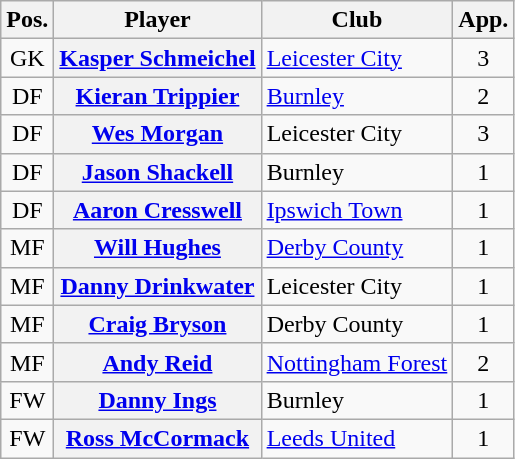<table class="wikitable plainrowheaders" style="text-align: left">
<tr>
<th scope=col>Pos.</th>
<th scope=col>Player</th>
<th scope=col>Club</th>
<th scope=col>App.</th>
</tr>
<tr>
<td style=text-align:center>GK</td>
<th scope=row><a href='#'>Kasper Schmeichel</a> </th>
<td><a href='#'>Leicester City</a></td>
<td style=text-align:center>3</td>
</tr>
<tr>
<td style=text-align:center>DF</td>
<th scope=row><a href='#'>Kieran Trippier</a> </th>
<td><a href='#'>Burnley</a></td>
<td style=text-align:center>2</td>
</tr>
<tr>
<td style=text-align:center>DF</td>
<th scope=row><a href='#'>Wes Morgan</a> </th>
<td>Leicester City</td>
<td style=text-align:center>3</td>
</tr>
<tr>
<td style=text-align:center>DF</td>
<th scope=row><a href='#'>Jason Shackell</a></th>
<td>Burnley</td>
<td style=text-align:center>1</td>
</tr>
<tr>
<td style=text-align:center>DF</td>
<th scope=row><a href='#'>Aaron Cresswell</a></th>
<td><a href='#'>Ipswich Town</a></td>
<td style=text-align:center>1</td>
</tr>
<tr>
<td style=text-align:center>MF</td>
<th scope=row><a href='#'>Will Hughes</a></th>
<td><a href='#'>Derby County</a></td>
<td style=text-align:center>1</td>
</tr>
<tr>
<td style=text-align:center>MF</td>
<th scope=row><a href='#'>Danny Drinkwater</a></th>
<td>Leicester City</td>
<td style=text-align:center>1</td>
</tr>
<tr>
<td style=text-align:center>MF</td>
<th scope=row><a href='#'>Craig Bryson</a></th>
<td>Derby County</td>
<td style=text-align:center>1</td>
</tr>
<tr>
<td style=text-align:center>MF</td>
<th scope=row><a href='#'>Andy Reid</a> </th>
<td><a href='#'>Nottingham Forest</a></td>
<td style=text-align:center>2</td>
</tr>
<tr>
<td style=text-align:center>FW</td>
<th scope=row><a href='#'>Danny Ings</a></th>
<td>Burnley</td>
<td style=text-align:center>1</td>
</tr>
<tr>
<td style=text-align:center>FW</td>
<th scope=row><a href='#'>Ross McCormack</a></th>
<td><a href='#'>Leeds United</a></td>
<td style=text-align:center>1</td>
</tr>
</table>
